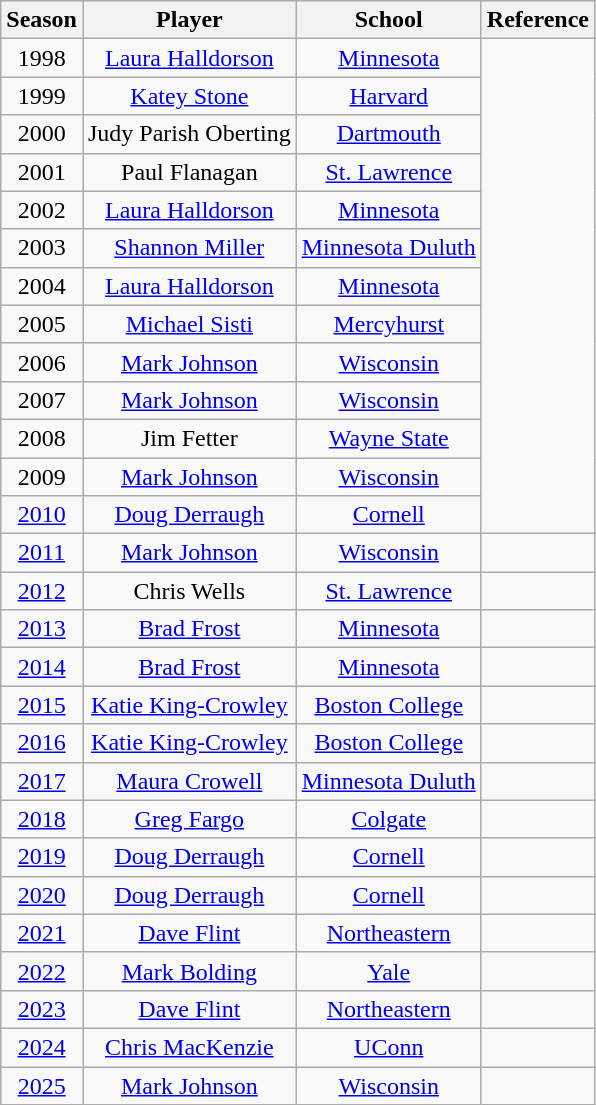<table class="wikitable sortable" style="text-align:center;">
<tr>
<th>Season</th>
<th>Player</th>
<th>School</th>
<th class="unsortable">Reference</th>
</tr>
<tr>
<td>1998</td>
<td><a href='#'>Laura Halldorson</a></td>
<td><a href='#'>Minnesota</a></td>
<td rowspan="13"></td>
</tr>
<tr>
<td>1999</td>
<td><a href='#'>Katey Stone</a></td>
<td><a href='#'>Harvard</a></td>
</tr>
<tr>
<td>2000</td>
<td>Judy Parish Oberting</td>
<td><a href='#'>Dartmouth</a></td>
</tr>
<tr>
<td>2001</td>
<td>Paul Flanagan</td>
<td><a href='#'>St. Lawrence</a></td>
</tr>
<tr>
<td>2002</td>
<td><a href='#'>Laura Halldorson</a></td>
<td><a href='#'>Minnesota</a></td>
</tr>
<tr>
<td>2003</td>
<td><a href='#'>Shannon Miller</a></td>
<td><a href='#'>Minnesota Duluth</a></td>
</tr>
<tr>
<td>2004</td>
<td><a href='#'>Laura Halldorson</a></td>
<td><a href='#'>Minnesota</a></td>
</tr>
<tr>
<td>2005</td>
<td><a href='#'>Michael Sisti</a></td>
<td><a href='#'>Mercyhurst</a></td>
</tr>
<tr>
<td>2006</td>
<td><a href='#'>Mark Johnson</a></td>
<td><a href='#'>Wisconsin</a></td>
</tr>
<tr>
<td>2007</td>
<td><a href='#'>Mark Johnson</a></td>
<td><a href='#'>Wisconsin</a></td>
</tr>
<tr>
<td>2008</td>
<td>Jim Fetter</td>
<td><a href='#'>Wayne State</a></td>
</tr>
<tr>
<td>2009</td>
<td><a href='#'>Mark Johnson</a></td>
<td><a href='#'>Wisconsin</a></td>
</tr>
<tr>
<td><a href='#'>2010</a></td>
<td><a href='#'>Doug Derraugh</a></td>
<td><a href='#'>Cornell</a></td>
</tr>
<tr>
<td><a href='#'>2011</a></td>
<td><a href='#'>Mark Johnson</a></td>
<td><a href='#'>Wisconsin</a></td>
<td></td>
</tr>
<tr>
<td><a href='#'>2012</a></td>
<td>Chris Wells</td>
<td><a href='#'>St. Lawrence</a></td>
<td></td>
</tr>
<tr>
<td><a href='#'>2013</a></td>
<td><a href='#'>Brad Frost</a></td>
<td><a href='#'>Minnesota</a></td>
<td></td>
</tr>
<tr>
<td><a href='#'>2014</a></td>
<td><a href='#'>Brad Frost</a></td>
<td><a href='#'>Minnesota</a></td>
<td></td>
</tr>
<tr>
<td><a href='#'>2015</a></td>
<td><a href='#'>Katie King-Crowley</a></td>
<td><a href='#'>Boston College</a></td>
<td></td>
</tr>
<tr>
<td><a href='#'>2016</a></td>
<td><a href='#'>Katie King-Crowley</a></td>
<td><a href='#'>Boston College</a></td>
<td></td>
</tr>
<tr>
<td><a href='#'>2017</a></td>
<td><a href='#'>Maura Crowell</a></td>
<td><a href='#'>Minnesota Duluth</a></td>
<td></td>
</tr>
<tr>
<td><a href='#'>2018</a></td>
<td><a href='#'>Greg Fargo</a></td>
<td><a href='#'>Colgate</a></td>
<td></td>
</tr>
<tr>
<td><a href='#'>2019</a></td>
<td><a href='#'>Doug Derraugh</a></td>
<td><a href='#'>Cornell</a></td>
<td></td>
</tr>
<tr>
<td><a href='#'>2020</a></td>
<td><a href='#'>Doug Derraugh</a></td>
<td><a href='#'>Cornell</a></td>
<td></td>
</tr>
<tr>
<td><a href='#'>2021</a></td>
<td><a href='#'>Dave Flint</a></td>
<td><a href='#'>Northeastern</a></td>
<td></td>
</tr>
<tr>
<td><a href='#'>2022</a></td>
<td><a href='#'>Mark Bolding</a></td>
<td><a href='#'>Yale</a></td>
<td></td>
</tr>
<tr>
<td><a href='#'>2023</a></td>
<td><a href='#'>Dave Flint</a></td>
<td><a href='#'>Northeastern</a></td>
<td></td>
</tr>
<tr>
<td><a href='#'>2024</a></td>
<td><a href='#'>Chris MacKenzie</a></td>
<td><a href='#'>UConn</a></td>
<td></td>
</tr>
<tr>
<td><a href='#'>2025</a></td>
<td><a href='#'>Mark Johnson</a></td>
<td><a href='#'>Wisconsin</a></td>
<td></td>
</tr>
</table>
